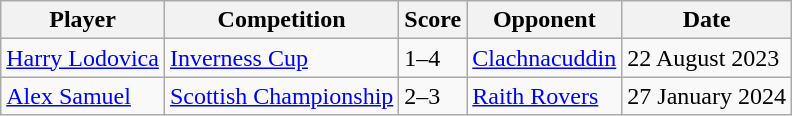<table class="wikitable">
<tr>
<th>Player</th>
<th>Competition</th>
<th>Score</th>
<th>Opponent</th>
<th>Date</th>
</tr>
<tr>
<td> <a href='#'>Harry Lodovica</a></td>
<td><a href='#'>Inverness Cup</a></td>
<td>1–4</td>
<td><a href='#'>Clachnacuddin</a></td>
<td>22 August 2023</td>
</tr>
<tr>
<td> <a href='#'>Alex Samuel</a></td>
<td><a href='#'>Scottish Championship</a></td>
<td>2–3</td>
<td><a href='#'>Raith Rovers</a></td>
<td>27 January 2024</td>
</tr>
</table>
